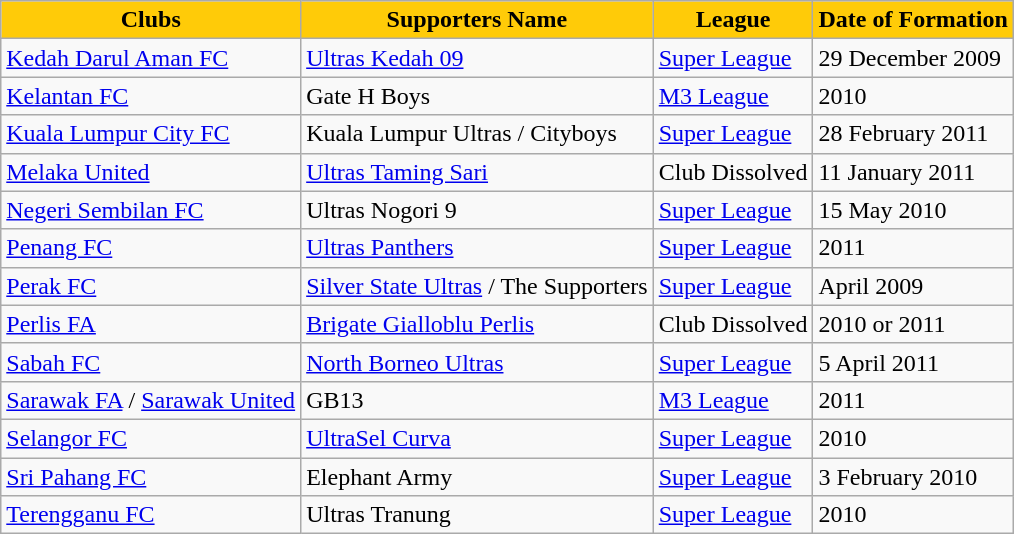<table class="wikitable sortable">
<tr>
<th style="background:#FFCB08; color:Black;">Clubs</th>
<th style="background:#FFCB08; align:center; color:Black;">Supporters Name</th>
<th style="background:#FFCB08; align:center; color:Black;">League</th>
<th style="background:#FFCB08; align:center; color:Black;">Date of Formation</th>
</tr>
<tr>
<td> <a href='#'>Kedah Darul Aman FC</a></td>
<td><a href='#'>Ultras Kedah 09</a></td>
<td><a href='#'>Super League</a></td>
<td>29 December 2009</td>
</tr>
<tr>
<td> <a href='#'>Kelantan FC</a></td>
<td>Gate H Boys</td>
<td><a href='#'>M3 League</a></td>
<td>2010</td>
</tr>
<tr>
<td> <a href='#'>Kuala Lumpur City FC</a></td>
<td>Kuala Lumpur Ultras / Cityboys</td>
<td><a href='#'>Super League</a></td>
<td>28 February 2011</td>
</tr>
<tr>
<td> <a href='#'>Melaka United</a></td>
<td><a href='#'>Ultras Taming Sari</a></td>
<td>Club Dissolved</td>
<td>11 January 2011</td>
</tr>
<tr>
<td> <a href='#'>Negeri Sembilan FC</a></td>
<td>Ultras Nogori 9</td>
<td><a href='#'>Super League</a></td>
<td>15 May 2010</td>
</tr>
<tr>
<td> <a href='#'>Penang FC</a></td>
<td><a href='#'>Ultras Panthers</a></td>
<td><a href='#'>Super League</a></td>
<td>2011</td>
</tr>
<tr>
<td> <a href='#'>Perak FC</a></td>
<td><a href='#'>Silver State Ultras</a> / The Supporters</td>
<td><a href='#'>Super League</a></td>
<td>April 2009</td>
</tr>
<tr>
<td> <a href='#'>Perlis FA</a></td>
<td><a href='#'>Brigate Gialloblu Perlis</a></td>
<td>Club Dissolved</td>
<td>2010 or 2011</td>
</tr>
<tr>
<td> <a href='#'>Sabah FC</a></td>
<td><a href='#'>North Borneo Ultras</a></td>
<td><a href='#'>Super League</a></td>
<td>5 April 2011</td>
</tr>
<tr>
<td><a href='#'>Sarawak FA</a> / <a href='#'>Sarawak United</a></td>
<td>GB13</td>
<td><a href='#'>M3 League</a></td>
<td>2011</td>
</tr>
<tr>
<td> <a href='#'>Selangor FC</a></td>
<td><a href='#'>UltraSel Curva</a></td>
<td><a href='#'>Super League</a></td>
<td>2010</td>
</tr>
<tr>
<td> <a href='#'>Sri Pahang FC</a></td>
<td>Elephant Army</td>
<td><a href='#'>Super League</a></td>
<td>3 February 2010</td>
</tr>
<tr>
<td> <a href='#'>Terengganu FC</a></td>
<td>Ultras Tranung</td>
<td><a href='#'>Super League</a></td>
<td>2010</td>
</tr>
</table>
